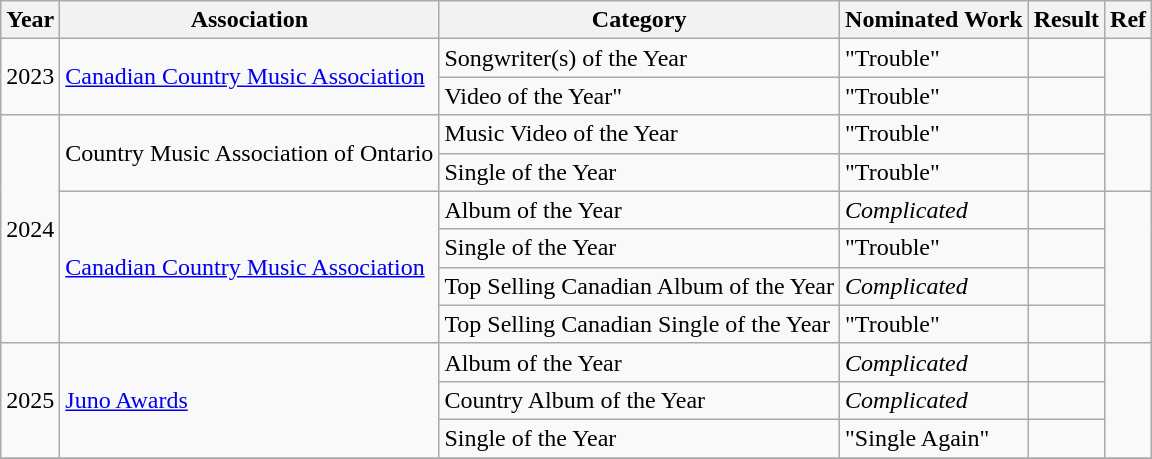<table class="wikitable">
<tr>
<th>Year</th>
<th>Association</th>
<th>Category</th>
<th>Nominated Work</th>
<th>Result</th>
<th>Ref</th>
</tr>
<tr>
<td rowspan="2">2023</td>
<td rowspan="2"><a href='#'>Canadian Country Music Association</a></td>
<td>Songwriter(s) of the Year</td>
<td>"Trouble"</td>
<td></td>
<td rowspan="2"><br></td>
</tr>
<tr>
<td>Video of the Year"</td>
<td>"Trouble"</td>
<td></td>
</tr>
<tr>
<td rowspan="6">2024</td>
<td rowspan="2">Country Music Association of Ontario</td>
<td>Music Video of the Year</td>
<td>"Trouble"</td>
<td></td>
<td rowspan="2"></td>
</tr>
<tr>
<td>Single of the Year</td>
<td>"Trouble"</td>
<td></td>
</tr>
<tr>
<td rowspan="4"><a href='#'>Canadian Country Music Association</a></td>
<td>Album of the Year</td>
<td><em>Complicated</em></td>
<td></td>
<td rowspan="4"><br></td>
</tr>
<tr>
<td>Single of the Year</td>
<td>"Trouble"</td>
<td></td>
</tr>
<tr>
<td>Top Selling Canadian Album of the Year</td>
<td><em>Complicated</em></td>
<td></td>
</tr>
<tr>
<td>Top Selling Canadian Single of the Year</td>
<td>"Trouble"</td>
<td></td>
</tr>
<tr>
<td rowspan="3">2025</td>
<td rowspan="3"><a href='#'>Juno Awards</a></td>
<td>Album of the Year</td>
<td><em>Complicated</em></td>
<td></td>
<td rowspan="3"><br></td>
</tr>
<tr>
<td>Country Album of the Year</td>
<td><em>Complicated</em></td>
<td></td>
</tr>
<tr>
<td>Single of the Year</td>
<td>"Single Again"</td>
<td></td>
</tr>
<tr>
</tr>
</table>
